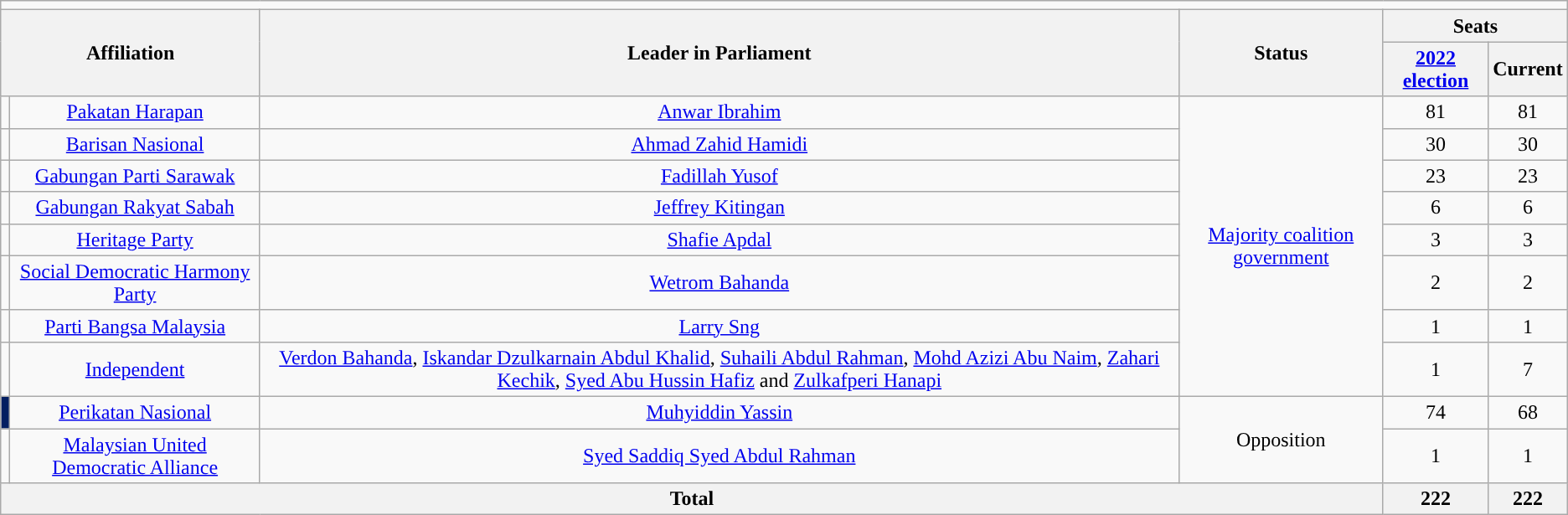<table class="wikitable" style="text-align:center;">
<tr>
<td colspan=6></td>
</tr>
<tr>
<th colspan="2" rowspan="2">Affiliation</th>
<th rowspan="2">Leader in Parliament</th>
<th rowspan="2">Status</th>
<th colspan="2">Seats</th>
</tr>
<tr>
<th><a href='#'>2022 election</a></th>
<th>Current</th>
</tr>
<tr>
<td style="background:"></td>
<td><a href='#'>Pakatan Harapan</a></td>
<td><a href='#'>Anwar Ibrahim</a></td>
<td rowspan="8"><a href='#'>Majority coalition government</a></td>
<td>81</td>
<td>81</td>
</tr>
<tr>
<td style="background:"></td>
<td><a href='#'>Barisan Nasional</a></td>
<td><a href='#'>Ahmad Zahid Hamidi</a></td>
<td>30</td>
<td>30</td>
</tr>
<tr>
<td style="background:"></td>
<td><a href='#'>Gabungan Parti Sarawak</a></td>
<td><a href='#'>Fadillah Yusof</a></td>
<td>23</td>
<td>23</td>
</tr>
<tr>
<td style="background:"></td>
<td><a href='#'>Gabungan Rakyat Sabah</a></td>
<td><a href='#'>Jeffrey Kitingan</a></td>
<td>6</td>
<td>6</td>
</tr>
<tr>
<td style="background:"></td>
<td><a href='#'>Heritage Party</a></td>
<td><a href='#'>Shafie Apdal</a></td>
<td>3</td>
<td>3</td>
</tr>
<tr>
<td style="background:"></td>
<td><a href='#'>Social Democratic Harmony Party</a></td>
<td><a href='#'>Wetrom Bahanda</a></td>
<td>2</td>
<td>2</td>
</tr>
<tr>
<td style="background:"></td>
<td><a href='#'>Parti Bangsa Malaysia</a></td>
<td><a href='#'>Larry Sng</a></td>
<td>1</td>
<td>1</td>
</tr>
<tr>
<td style="background:"></td>
<td><a href='#'>Independent</a></td>
<td><a href='#'>Verdon Bahanda</a>, <a href='#'>Iskandar Dzulkarnain Abdul Khalid</a>, <a href='#'>Suhaili Abdul Rahman</a>, <a href='#'>Mohd Azizi Abu Naim</a>, <a href='#'>Zahari Kechik</a>, <a href='#'>Syed Abu Hussin Hafiz</a> and <a href='#'>Zulkafperi Hanapi</a></td>
<td>1</td>
<td>7</td>
</tr>
<tr>
<td style="background:#031E61"></td>
<td><a href='#'>Perikatan Nasional</a></td>
<td><a href='#'>Muhyiddin Yassin</a></td>
<td rowspan="2">Opposition</td>
<td>74</td>
<td>68</td>
</tr>
<tr>
<td style="background:"></td>
<td><a href='#'>Malaysian United Democratic Alliance</a></td>
<td><a href='#'>Syed Saddiq Syed Abdul Rahman</a></td>
<td>1</td>
<td>1</td>
</tr>
<tr>
<th colspan="4">Total</th>
<th>222</th>
<th>222</th>
</tr>
</table>
